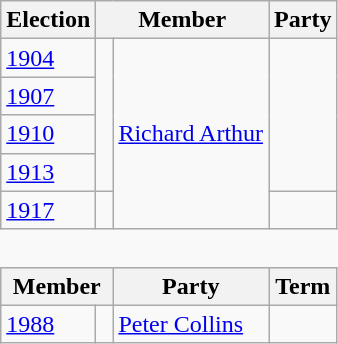<table class="wikitable" style='border-style: none none none none;'>
<tr>
<th>Election</th>
<th colspan="2">Member</th>
<th>Party</th>
</tr>
<tr style="background: #f9f9f9">
<td><a href='#'>1904</a></td>
<td rowspan="4" > </td>
<td rowspan="5"><a href='#'>Richard Arthur</a></td>
<td rowspan="4"></td>
</tr>
<tr style="background: #f9f9f9">
<td><a href='#'>1907</a></td>
</tr>
<tr style="background: #f9f9f9">
<td><a href='#'>1910</a></td>
</tr>
<tr style="background: #f9f9f9">
<td><a href='#'>1913</a></td>
</tr>
<tr style="background: #f9f9f9">
<td><a href='#'>1917</a></td>
<td> </td>
<td></td>
</tr>
<tr>
<td colspan="4" style='border-style: none none none none;'> </td>
</tr>
<tr>
<th colspan="2">Member</th>
<th>Party</th>
<th>Term</th>
</tr>
<tr style="background: #f9f9f9">
<td><a href='#'>1988</a></td>
<td> </td>
<td><a href='#'>Peter Collins</a></td>
<td></td>
</tr>
</table>
